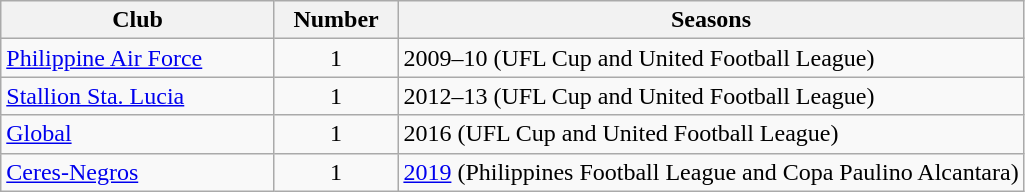<table class="wikitable">
<tr>
<th width=175>Club</th>
<th width=75>Number</th>
<th>Seasons</th>
</tr>
<tr>
<td><a href='#'>Philippine Air Force</a></td>
<td style="text-align:center">1</td>
<td>2009–10 (UFL Cup and United Football League)</td>
</tr>
<tr>
<td><a href='#'>Stallion Sta. Lucia</a></td>
<td style="text-align:center">1</td>
<td>2012–13 (UFL Cup and United Football League)</td>
</tr>
<tr>
<td><a href='#'>Global</a></td>
<td style="text-align:center">1</td>
<td>2016 (UFL Cup and United Football League)</td>
</tr>
<tr>
<td><a href='#'>Ceres-Negros</a></td>
<td style="text-align:center">1</td>
<td><a href='#'>2019</a> (Philippines Football League and Copa Paulino Alcantara)</td>
</tr>
</table>
